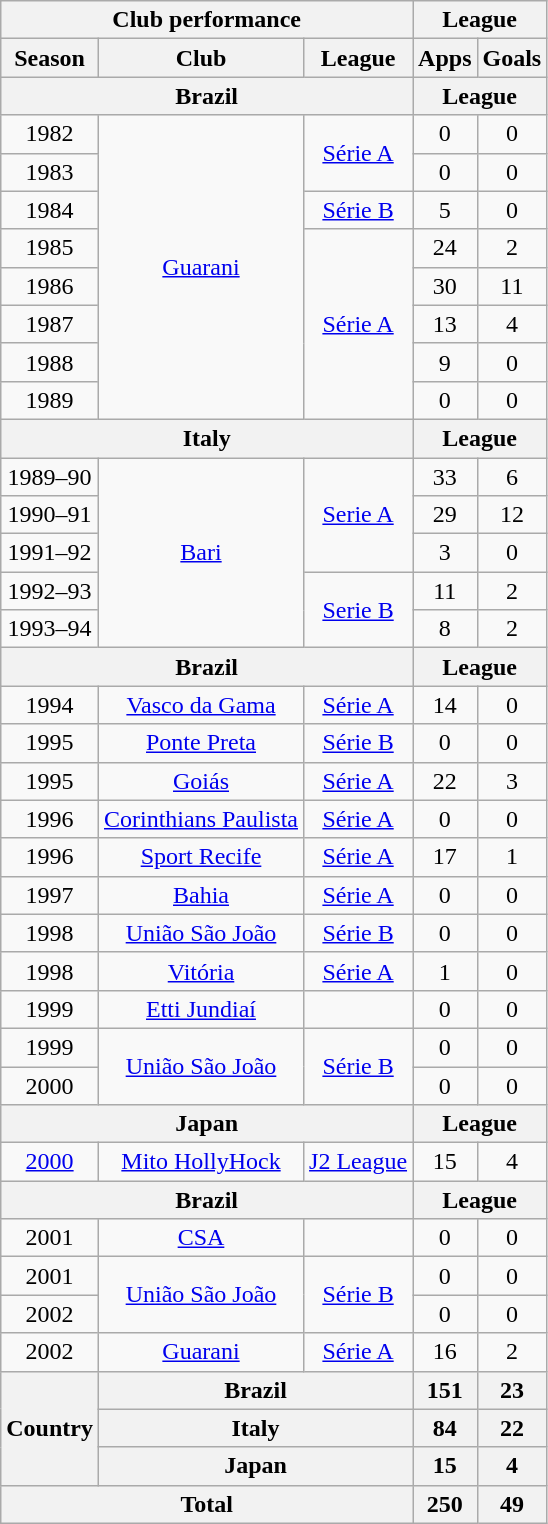<table class="wikitable" style="text-align:center;">
<tr>
<th colspan=3>Club performance</th>
<th colspan=2>League</th>
</tr>
<tr>
<th>Season</th>
<th>Club</th>
<th>League</th>
<th>Apps</th>
<th>Goals</th>
</tr>
<tr>
<th colspan=3>Brazil</th>
<th colspan=2>League</th>
</tr>
<tr>
<td>1982</td>
<td rowspan="8"><a href='#'>Guarani</a></td>
<td rowspan="2"><a href='#'>Série A</a></td>
<td>0</td>
<td>0</td>
</tr>
<tr>
<td>1983</td>
<td>0</td>
<td>0</td>
</tr>
<tr>
<td>1984</td>
<td><a href='#'>Série B</a></td>
<td>5</td>
<td>0</td>
</tr>
<tr>
<td>1985</td>
<td rowspan="5"><a href='#'>Série A</a></td>
<td>24</td>
<td>2</td>
</tr>
<tr>
<td>1986</td>
<td>30</td>
<td>11</td>
</tr>
<tr>
<td>1987</td>
<td>13</td>
<td>4</td>
</tr>
<tr>
<td>1988</td>
<td>9</td>
<td>0</td>
</tr>
<tr>
<td>1989</td>
<td>0</td>
<td>0</td>
</tr>
<tr>
<th colspan=3>Italy</th>
<th colspan=2>League</th>
</tr>
<tr>
<td>1989–90</td>
<td rowspan="5"><a href='#'>Bari</a></td>
<td rowspan="3"><a href='#'>Serie A</a></td>
<td>33</td>
<td>6</td>
</tr>
<tr>
<td>1990–91</td>
<td>29</td>
<td>12</td>
</tr>
<tr>
<td>1991–92</td>
<td>3</td>
<td>0</td>
</tr>
<tr>
<td>1992–93</td>
<td rowspan="2"><a href='#'>Serie B</a></td>
<td>11</td>
<td>2</td>
</tr>
<tr>
<td>1993–94</td>
<td>8</td>
<td>2</td>
</tr>
<tr>
<th colspan=3>Brazil</th>
<th colspan=2>League</th>
</tr>
<tr>
<td>1994</td>
<td><a href='#'>Vasco da Gama</a></td>
<td><a href='#'>Série A</a></td>
<td>14</td>
<td>0</td>
</tr>
<tr>
<td>1995</td>
<td><a href='#'>Ponte Preta</a></td>
<td><a href='#'>Série B</a></td>
<td>0</td>
<td>0</td>
</tr>
<tr>
<td>1995</td>
<td><a href='#'>Goiás</a></td>
<td><a href='#'>Série A</a></td>
<td>22</td>
<td>3</td>
</tr>
<tr>
<td>1996</td>
<td><a href='#'>Corinthians Paulista</a></td>
<td><a href='#'>Série A</a></td>
<td>0</td>
<td>0</td>
</tr>
<tr>
<td>1996</td>
<td><a href='#'>Sport Recife</a></td>
<td><a href='#'>Série A</a></td>
<td>17</td>
<td>1</td>
</tr>
<tr>
<td>1997</td>
<td><a href='#'>Bahia</a></td>
<td><a href='#'>Série A</a></td>
<td>0</td>
<td>0</td>
</tr>
<tr>
<td>1998</td>
<td><a href='#'>União São João</a></td>
<td><a href='#'>Série B</a></td>
<td>0</td>
<td>0</td>
</tr>
<tr>
<td>1998</td>
<td><a href='#'>Vitória</a></td>
<td><a href='#'>Série A</a></td>
<td>1</td>
<td>0</td>
</tr>
<tr>
<td>1999</td>
<td><a href='#'>Etti Jundiaí</a></td>
<td></td>
<td>0</td>
<td>0</td>
</tr>
<tr>
<td>1999</td>
<td rowspan="2"><a href='#'>União São João</a></td>
<td rowspan="2"><a href='#'>Série B</a></td>
<td>0</td>
<td>0</td>
</tr>
<tr>
<td>2000</td>
<td>0</td>
<td>0</td>
</tr>
<tr>
<th colspan=3>Japan</th>
<th colspan=2>League</th>
</tr>
<tr>
<td><a href='#'>2000</a></td>
<td><a href='#'>Mito HollyHock</a></td>
<td><a href='#'>J2 League</a></td>
<td>15</td>
<td>4</td>
</tr>
<tr>
<th colspan=3>Brazil</th>
<th colspan=2>League</th>
</tr>
<tr>
<td>2001</td>
<td><a href='#'>CSA</a></td>
<td></td>
<td>0</td>
<td>0</td>
</tr>
<tr>
<td>2001</td>
<td rowspan="2"><a href='#'>União São João</a></td>
<td rowspan="2"><a href='#'>Série B</a></td>
<td>0</td>
<td>0</td>
</tr>
<tr>
<td>2002</td>
<td>0</td>
<td>0</td>
</tr>
<tr>
<td>2002</td>
<td><a href='#'>Guarani</a></td>
<td><a href='#'>Série A</a></td>
<td>16</td>
<td>2</td>
</tr>
<tr>
<th rowspan=3>Country</th>
<th colspan=2>Brazil</th>
<th>151</th>
<th>23</th>
</tr>
<tr>
<th colspan=2>Italy</th>
<th>84</th>
<th>22</th>
</tr>
<tr>
<th colspan=2>Japan</th>
<th>15</th>
<th>4</th>
</tr>
<tr>
<th colspan=3>Total</th>
<th>250</th>
<th>49</th>
</tr>
</table>
